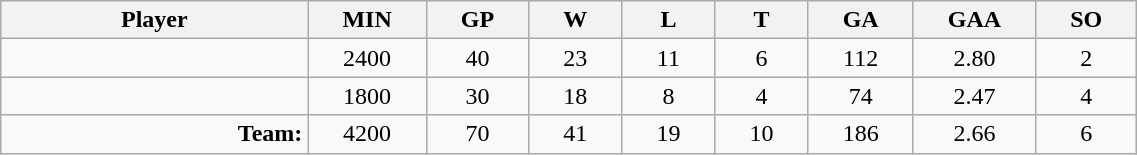<table class="wikitable sortable" width="60%">
<tr>
<th bgcolor="#DDDDFF" width="10%">Player</th>
<th width="3%" bgcolor="#DDDDFF" title="Minutes played">MIN</th>
<th width="3%" bgcolor="#DDDDFF" title="Games played in">GP</th>
<th width="3%" bgcolor="#DDDDFF" title="Games played in">W</th>
<th width="3%" bgcolor="#DDDDFF"title="Games played in">L</th>
<th width="3%" bgcolor="#DDDDFF" title="Ties">T</th>
<th width="3%" bgcolor="#DDDDFF" title="Goals against">GA</th>
<th width="3%" bgcolor="#DDDDFF" title="Goals against average">GAA</th>
<th width="3%" bgcolor="#DDDDFF"title="Shut-outs">SO</th>
</tr>
<tr align="center">
<td align="right"></td>
<td>2400</td>
<td>40</td>
<td>23</td>
<td>11</td>
<td>6</td>
<td>112</td>
<td>2.80</td>
<td>2</td>
</tr>
<tr align="center">
<td align="right"></td>
<td>1800</td>
<td>30</td>
<td>18</td>
<td>8</td>
<td>4</td>
<td>74</td>
<td>2.47</td>
<td>4</td>
</tr>
<tr align="center">
<td align="right"><strong>Team:</strong></td>
<td>4200</td>
<td>70</td>
<td>41</td>
<td>19</td>
<td>10</td>
<td>186</td>
<td>2.66</td>
<td>6</td>
</tr>
</table>
